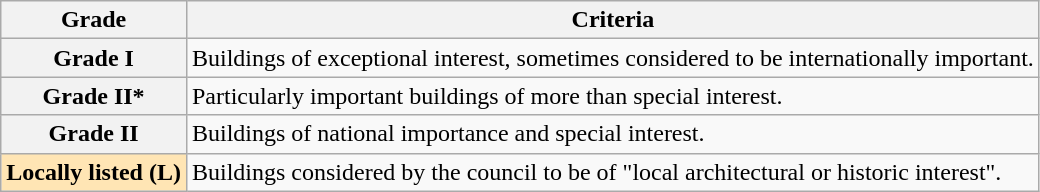<table class="wikitable" border="1">
<tr>
<th>Grade</th>
<th>Criteria</th>
</tr>
<tr>
<th>Grade I</th>
<td>Buildings of exceptional interest, sometimes considered to be internationally important.</td>
</tr>
<tr>
<th>Grade II*</th>
<td>Particularly important buildings of more than special interest.</td>
</tr>
<tr>
<th>Grade II</th>
<td>Buildings of national importance and special interest.</td>
</tr>
<tr>
<th style="background-color: #FFE5B4">Locally listed (L)</th>
<td>Buildings considered by the council to be of "local architectural or historic interest".</td>
</tr>
</table>
